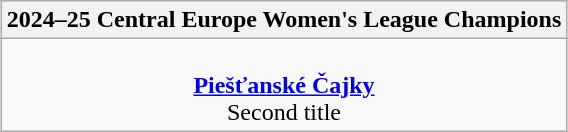<table class=wikitable style="text-align:center; margin:auto">
<tr>
<th>2024–25 Central Europe Women's League Champions</th>
</tr>
<tr>
<td> <br><strong><a href='#'>Piešťanské Čajky</a></strong><br>Second title</td>
</tr>
</table>
